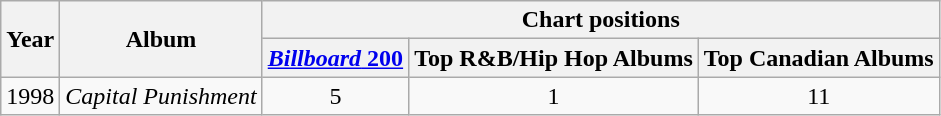<table class="wikitable">
<tr>
<th rowspan="2">Year</th>
<th rowspan="2">Album</th>
<th colspan="3">Chart positions</th>
</tr>
<tr>
<th><a href='#'><em>Billboard</em> 200</a></th>
<th>Top R&B/Hip Hop Albums</th>
<th>Top Canadian Albums</th>
</tr>
<tr>
<td>1998</td>
<td><em>Capital Punishment</em></td>
<td style="text-align:center;">5</td>
<td style="text-align:center;">1</td>
<td style="text-align:center;">11</td>
</tr>
</table>
